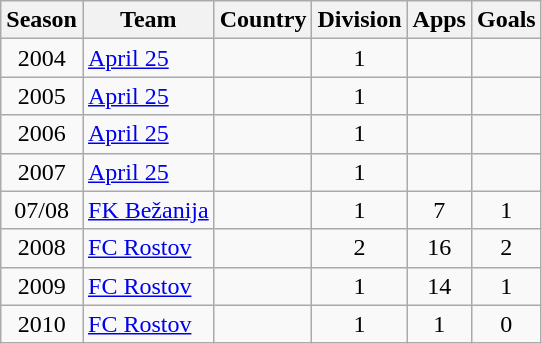<table class="wikitable" style="text-align: center;">
<tr>
<th>Season</th>
<th>Team</th>
<th>Country</th>
<th>Division</th>
<th>Apps</th>
<th>Goals</th>
</tr>
<tr>
<td>2004</td>
<td align="left"><a href='#'>April 25</a></td>
<td align="left"></td>
<td>1</td>
<td></td>
<td></td>
</tr>
<tr>
<td>2005</td>
<td align="left"><a href='#'>April 25</a></td>
<td align="left"></td>
<td>1</td>
<td></td>
<td></td>
</tr>
<tr>
<td>2006</td>
<td align="left"><a href='#'>April 25</a></td>
<td align="left"></td>
<td>1</td>
<td></td>
<td></td>
</tr>
<tr>
<td>2007</td>
<td align="left"><a href='#'>April 25</a></td>
<td align="left"></td>
<td>1</td>
<td></td>
<td></td>
</tr>
<tr>
<td>07/08</td>
<td align="left"><a href='#'>FK Bežanija</a></td>
<td align="left"></td>
<td>1</td>
<td>7</td>
<td>1</td>
</tr>
<tr>
<td>2008</td>
<td align="left"><a href='#'>FC Rostov</a></td>
<td align="left"></td>
<td>2</td>
<td>16</td>
<td>2</td>
</tr>
<tr>
<td>2009</td>
<td align="left"><a href='#'>FC Rostov</a></td>
<td align="left"></td>
<td>1</td>
<td>14</td>
<td>1</td>
</tr>
<tr>
<td>2010</td>
<td align="left"><a href='#'>FC Rostov</a></td>
<td align="left"></td>
<td>1</td>
<td>1</td>
<td>0</td>
</tr>
</table>
